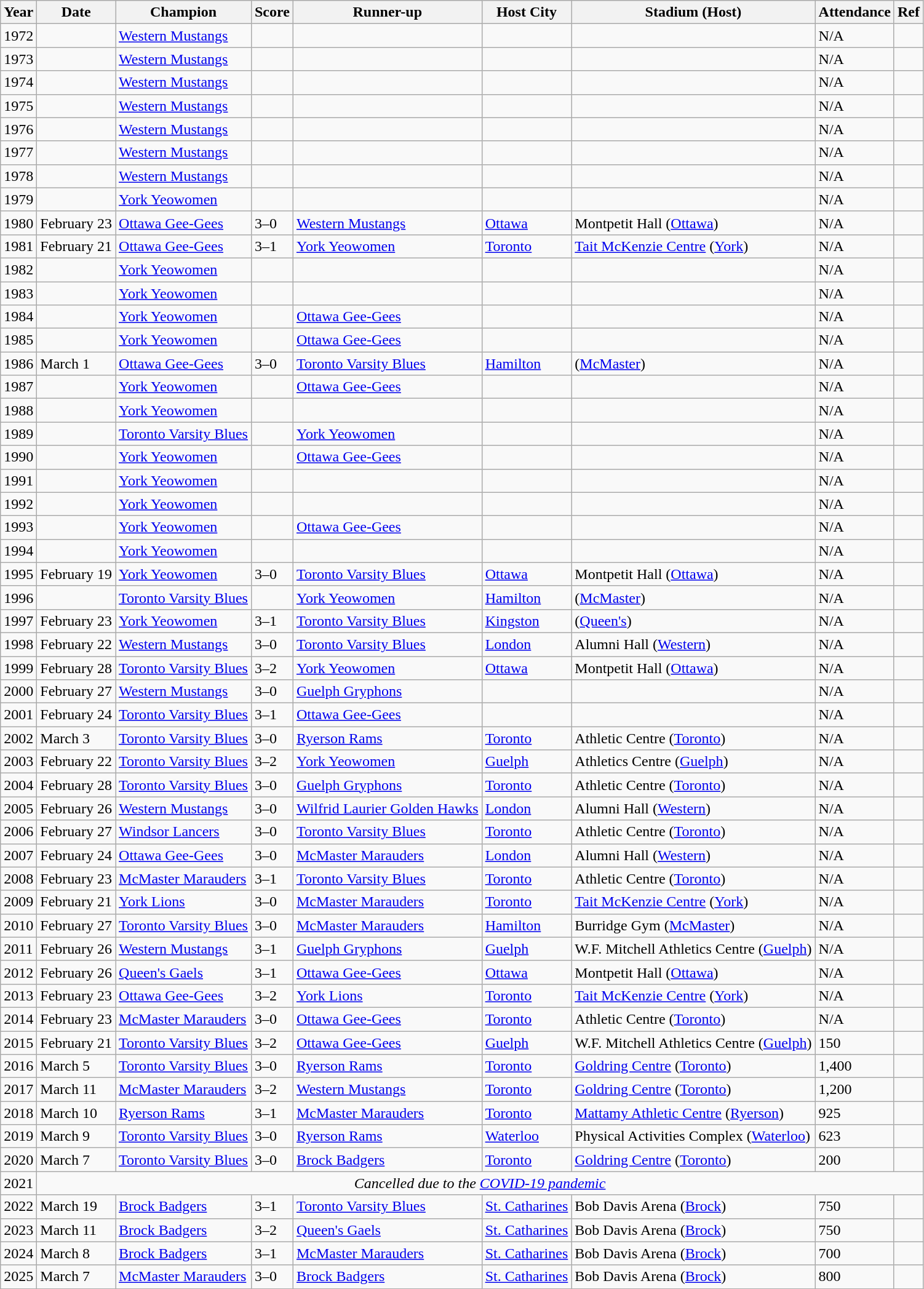<table class="wikitable sortable">
<tr>
<th>Year</th>
<th>Date</th>
<th>Champion</th>
<th>Score</th>
<th>Runner-up</th>
<th>Host City</th>
<th>Stadium (Host)</th>
<th>Attendance</th>
<th>Ref</th>
</tr>
<tr>
<td>1972</td>
<td></td>
<td><a href='#'>Western Mustangs</a></td>
<td></td>
<td></td>
<td></td>
<td></td>
<td>N/A</td>
<td></td>
</tr>
<tr>
<td>1973</td>
<td></td>
<td><a href='#'>Western Mustangs</a></td>
<td></td>
<td></td>
<td></td>
<td></td>
<td>N/A</td>
<td></td>
</tr>
<tr>
<td>1974</td>
<td></td>
<td><a href='#'>Western Mustangs</a></td>
<td></td>
<td></td>
<td></td>
<td></td>
<td>N/A</td>
<td></td>
</tr>
<tr>
<td>1975</td>
<td></td>
<td><a href='#'>Western Mustangs</a></td>
<td></td>
<td></td>
<td></td>
<td></td>
<td>N/A</td>
<td></td>
</tr>
<tr>
<td>1976</td>
<td></td>
<td><a href='#'>Western Mustangs</a></td>
<td></td>
<td></td>
<td></td>
<td></td>
<td>N/A</td>
<td></td>
</tr>
<tr>
<td>1977</td>
<td></td>
<td><a href='#'>Western Mustangs</a></td>
<td></td>
<td></td>
<td></td>
<td></td>
<td>N/A</td>
<td></td>
</tr>
<tr>
<td>1978</td>
<td></td>
<td><a href='#'>Western Mustangs</a></td>
<td></td>
<td></td>
<td></td>
<td></td>
<td>N/A</td>
<td></td>
</tr>
<tr>
<td>1979</td>
<td></td>
<td><a href='#'>York Yeowomen</a></td>
<td></td>
<td></td>
<td></td>
<td></td>
<td>N/A</td>
<td></td>
</tr>
<tr>
<td>1980</td>
<td>February 23</td>
<td><a href='#'>Ottawa Gee-Gees</a></td>
<td>3–0</td>
<td><a href='#'>Western Mustangs</a></td>
<td><a href='#'>Ottawa</a></td>
<td>Montpetit Hall (<a href='#'>Ottawa</a>)</td>
<td>N/A</td>
<td></td>
</tr>
<tr>
<td>1981</td>
<td>February 21</td>
<td><a href='#'>Ottawa Gee-Gees</a></td>
<td>3–1</td>
<td><a href='#'>York Yeowomen</a></td>
<td><a href='#'>Toronto</a></td>
<td><a href='#'>Tait McKenzie Centre</a> (<a href='#'>York</a>)</td>
<td>N/A</td>
<td></td>
</tr>
<tr>
<td>1982</td>
<td></td>
<td><a href='#'>York Yeowomen</a></td>
<td></td>
<td></td>
<td></td>
<td></td>
<td>N/A</td>
<td></td>
</tr>
<tr>
<td>1983</td>
<td></td>
<td><a href='#'>York Yeowomen</a></td>
<td></td>
<td></td>
<td></td>
<td></td>
<td>N/A</td>
<td></td>
</tr>
<tr>
<td>1984</td>
<td></td>
<td><a href='#'>York Yeowomen</a></td>
<td></td>
<td><a href='#'>Ottawa Gee-Gees</a></td>
<td></td>
<td></td>
<td>N/A</td>
<td></td>
</tr>
<tr>
<td>1985</td>
<td></td>
<td><a href='#'>York Yeowomen</a></td>
<td></td>
<td><a href='#'>Ottawa Gee-Gees</a></td>
<td></td>
<td></td>
<td>N/A</td>
<td></td>
</tr>
<tr>
<td>1986</td>
<td>March 1</td>
<td><a href='#'>Ottawa Gee-Gees</a></td>
<td>3–0</td>
<td><a href='#'>Toronto Varsity Blues</a></td>
<td><a href='#'>Hamilton</a></td>
<td>(<a href='#'>McMaster</a>)</td>
<td>N/A</td>
<td></td>
</tr>
<tr>
<td>1987</td>
<td></td>
<td><a href='#'>York Yeowomen</a></td>
<td></td>
<td><a href='#'>Ottawa Gee-Gees</a></td>
<td></td>
<td></td>
<td>N/A</td>
<td></td>
</tr>
<tr>
<td>1988</td>
<td></td>
<td><a href='#'>York Yeowomen</a></td>
<td></td>
<td></td>
<td></td>
<td></td>
<td>N/A</td>
<td></td>
</tr>
<tr>
<td>1989</td>
<td></td>
<td><a href='#'>Toronto Varsity Blues</a></td>
<td></td>
<td><a href='#'>York Yeowomen</a></td>
<td></td>
<td></td>
<td>N/A</td>
<td></td>
</tr>
<tr>
<td>1990</td>
<td></td>
<td><a href='#'>York Yeowomen</a></td>
<td></td>
<td><a href='#'>Ottawa Gee-Gees</a></td>
<td></td>
<td></td>
<td>N/A</td>
<td></td>
</tr>
<tr>
<td>1991</td>
<td></td>
<td><a href='#'>York Yeowomen</a></td>
<td></td>
<td></td>
<td></td>
<td></td>
<td>N/A</td>
<td></td>
</tr>
<tr>
<td>1992</td>
<td></td>
<td><a href='#'>York Yeowomen</a></td>
<td></td>
<td></td>
<td></td>
<td></td>
<td>N/A</td>
<td></td>
</tr>
<tr>
<td>1993</td>
<td></td>
<td><a href='#'>York Yeowomen</a></td>
<td></td>
<td><a href='#'>Ottawa Gee-Gees</a></td>
<td></td>
<td></td>
<td>N/A</td>
<td></td>
</tr>
<tr>
<td>1994</td>
<td></td>
<td><a href='#'>York Yeowomen</a></td>
<td></td>
<td></td>
<td></td>
<td></td>
<td>N/A</td>
<td></td>
</tr>
<tr>
<td>1995</td>
<td>February 19</td>
<td><a href='#'>York Yeowomen</a></td>
<td>3–0</td>
<td><a href='#'>Toronto Varsity Blues</a></td>
<td><a href='#'>Ottawa</a></td>
<td>Montpetit Hall (<a href='#'>Ottawa</a>)</td>
<td>N/A</td>
<td></td>
</tr>
<tr>
<td>1996</td>
<td></td>
<td><a href='#'>Toronto Varsity Blues</a></td>
<td></td>
<td><a href='#'>York Yeowomen</a></td>
<td><a href='#'>Hamilton</a></td>
<td>(<a href='#'>McMaster</a>)</td>
<td>N/A</td>
<td></td>
</tr>
<tr>
<td>1997</td>
<td>February 23</td>
<td><a href='#'>York Yeowomen</a></td>
<td>3–1</td>
<td><a href='#'>Toronto Varsity Blues</a></td>
<td><a href='#'>Kingston</a></td>
<td>(<a href='#'>Queen's</a>)</td>
<td>N/A</td>
<td></td>
</tr>
<tr>
<td>1998</td>
<td>February 22</td>
<td><a href='#'>Western Mustangs</a></td>
<td>3–0</td>
<td><a href='#'>Toronto Varsity Blues</a></td>
<td><a href='#'>London</a></td>
<td>Alumni Hall (<a href='#'>Western</a>)</td>
<td>N/A</td>
<td></td>
</tr>
<tr>
<td>1999</td>
<td>February 28</td>
<td><a href='#'>Toronto Varsity Blues</a></td>
<td>3–2</td>
<td><a href='#'>York Yeowomen</a></td>
<td><a href='#'>Ottawa</a></td>
<td>Montpetit Hall (<a href='#'>Ottawa</a>)</td>
<td>N/A</td>
<td></td>
</tr>
<tr>
<td>2000</td>
<td>February 27</td>
<td><a href='#'>Western Mustangs</a></td>
<td>3–0</td>
<td><a href='#'>Guelph Gryphons</a></td>
<td></td>
<td></td>
<td>N/A</td>
<td></td>
</tr>
<tr>
<td>2001</td>
<td>February 24</td>
<td><a href='#'>Toronto Varsity Blues</a></td>
<td>3–1</td>
<td><a href='#'>Ottawa Gee-Gees</a></td>
<td></td>
<td></td>
<td>N/A</td>
<td></td>
</tr>
<tr>
<td>2002</td>
<td>March 3</td>
<td><a href='#'>Toronto Varsity Blues</a></td>
<td>3–0</td>
<td><a href='#'>Ryerson Rams</a></td>
<td><a href='#'>Toronto</a></td>
<td>Athletic Centre (<a href='#'>Toronto</a>)</td>
<td>N/A</td>
<td></td>
</tr>
<tr>
<td>2003</td>
<td>February 22</td>
<td><a href='#'>Toronto Varsity Blues</a></td>
<td>3–2</td>
<td><a href='#'>York Yeowomen</a></td>
<td><a href='#'>Guelph</a></td>
<td>Athletics Centre (<a href='#'>Guelph</a>)</td>
<td>N/A</td>
<td></td>
</tr>
<tr>
<td>2004</td>
<td>February 28</td>
<td><a href='#'>Toronto Varsity Blues</a></td>
<td>3–0</td>
<td><a href='#'>Guelph Gryphons</a></td>
<td><a href='#'>Toronto</a></td>
<td>Athletic Centre (<a href='#'>Toronto</a>)</td>
<td>N/A</td>
<td></td>
</tr>
<tr>
<td>2005</td>
<td>February 26</td>
<td><a href='#'>Western Mustangs</a></td>
<td>3–0</td>
<td><a href='#'>Wilfrid Laurier Golden Hawks</a></td>
<td><a href='#'>London</a></td>
<td>Alumni Hall (<a href='#'>Western</a>)</td>
<td>N/A</td>
<td></td>
</tr>
<tr>
<td>2006</td>
<td>February 27</td>
<td><a href='#'>Windsor Lancers</a></td>
<td>3–0</td>
<td><a href='#'>Toronto Varsity Blues</a></td>
<td><a href='#'>Toronto</a></td>
<td>Athletic Centre (<a href='#'>Toronto</a>)</td>
<td>N/A</td>
<td></td>
</tr>
<tr>
<td>2007</td>
<td>February 24</td>
<td><a href='#'>Ottawa Gee-Gees</a></td>
<td>3–0</td>
<td><a href='#'>McMaster Marauders</a></td>
<td><a href='#'>London</a></td>
<td>Alumni Hall (<a href='#'>Western</a>)</td>
<td>N/A</td>
<td></td>
</tr>
<tr>
<td>2008</td>
<td>February 23</td>
<td><a href='#'>McMaster Marauders</a></td>
<td>3–1</td>
<td><a href='#'>Toronto Varsity Blues</a></td>
<td><a href='#'>Toronto</a></td>
<td>Athletic Centre (<a href='#'>Toronto</a>)</td>
<td>N/A</td>
<td></td>
</tr>
<tr>
<td>2009</td>
<td>February 21</td>
<td><a href='#'>York Lions</a></td>
<td>3–0</td>
<td><a href='#'>McMaster Marauders</a></td>
<td><a href='#'>Toronto</a></td>
<td><a href='#'>Tait McKenzie Centre</a> (<a href='#'>York</a>)</td>
<td>N/A</td>
<td></td>
</tr>
<tr>
<td>2010</td>
<td>February 27</td>
<td><a href='#'>Toronto Varsity Blues</a></td>
<td>3–0</td>
<td><a href='#'>McMaster Marauders</a></td>
<td><a href='#'>Hamilton</a></td>
<td>Burridge Gym (<a href='#'>McMaster</a>)</td>
<td>N/A</td>
<td></td>
</tr>
<tr>
<td>2011</td>
<td>February 26</td>
<td><a href='#'>Western Mustangs</a></td>
<td>3–1</td>
<td><a href='#'>Guelph Gryphons</a></td>
<td><a href='#'>Guelph</a></td>
<td>W.F. Mitchell Athletics Centre (<a href='#'>Guelph</a>)</td>
<td>N/A</td>
<td></td>
</tr>
<tr>
<td>2012</td>
<td>February 26</td>
<td><a href='#'>Queen's Gaels</a></td>
<td>3–1</td>
<td><a href='#'>Ottawa Gee-Gees</a></td>
<td><a href='#'>Ottawa</a></td>
<td>Montpetit Hall (<a href='#'>Ottawa</a>)</td>
<td>N/A</td>
<td></td>
</tr>
<tr>
<td>2013</td>
<td>February 23</td>
<td><a href='#'>Ottawa Gee-Gees</a></td>
<td>3–2</td>
<td><a href='#'>York Lions</a></td>
<td><a href='#'>Toronto</a></td>
<td><a href='#'>Tait McKenzie Centre</a> (<a href='#'>York</a>)</td>
<td>N/A</td>
<td></td>
</tr>
<tr>
<td>2014</td>
<td>February 23</td>
<td><a href='#'>McMaster Marauders</a></td>
<td>3–0</td>
<td><a href='#'>Ottawa Gee-Gees</a></td>
<td><a href='#'>Toronto</a></td>
<td>Athletic Centre (<a href='#'>Toronto</a>)</td>
<td>N/A</td>
<td></td>
</tr>
<tr>
<td>2015</td>
<td>February 21</td>
<td><a href='#'>Toronto Varsity Blues</a></td>
<td>3–2</td>
<td><a href='#'>Ottawa Gee-Gees</a></td>
<td><a href='#'>Guelph</a></td>
<td>W.F. Mitchell Athletics Centre (<a href='#'>Guelph</a>)</td>
<td>150</td>
<td></td>
</tr>
<tr>
<td>2016</td>
<td>March 5</td>
<td><a href='#'>Toronto Varsity Blues</a></td>
<td>3–0</td>
<td><a href='#'>Ryerson Rams</a></td>
<td><a href='#'>Toronto</a></td>
<td><a href='#'>Goldring Centre</a> (<a href='#'>Toronto</a>)</td>
<td>1,400</td>
<td></td>
</tr>
<tr>
<td>2017</td>
<td>March 11</td>
<td><a href='#'>McMaster Marauders</a></td>
<td>3–2</td>
<td><a href='#'>Western Mustangs</a></td>
<td><a href='#'>Toronto</a></td>
<td><a href='#'>Goldring Centre</a> (<a href='#'>Toronto</a>)</td>
<td>1,200</td>
<td></td>
</tr>
<tr>
<td>2018</td>
<td>March 10</td>
<td><a href='#'>Ryerson Rams</a></td>
<td>3–1</td>
<td><a href='#'>McMaster Marauders</a></td>
<td><a href='#'>Toronto</a></td>
<td><a href='#'>Mattamy Athletic Centre</a> (<a href='#'>Ryerson</a>)</td>
<td>925</td>
<td></td>
</tr>
<tr>
<td>2019</td>
<td>March 9</td>
<td><a href='#'>Toronto Varsity Blues</a></td>
<td>3–0</td>
<td><a href='#'>Ryerson Rams</a></td>
<td><a href='#'>Waterloo</a></td>
<td>Physical Activities Complex (<a href='#'>Waterloo</a>)</td>
<td>623</td>
<td></td>
</tr>
<tr>
<td>2020</td>
<td>March 7</td>
<td><a href='#'>Toronto Varsity Blues</a></td>
<td>3–0</td>
<td><a href='#'>Brock Badgers</a></td>
<td><a href='#'>Toronto</a></td>
<td><a href='#'>Goldring Centre</a> (<a href='#'>Toronto</a>)</td>
<td>200</td>
<td></td>
</tr>
<tr>
<td>2021</td>
<td colspan="8" align="center"><em>Cancelled due to the <a href='#'>COVID-19 pandemic</a></em></td>
</tr>
<tr>
<td>2022</td>
<td>March 19</td>
<td><a href='#'>Brock Badgers</a></td>
<td>3–1</td>
<td><a href='#'>Toronto Varsity Blues</a></td>
<td><a href='#'>St. Catharines</a></td>
<td>Bob Davis Arena (<a href='#'>Brock</a>)</td>
<td>750</td>
<td></td>
</tr>
<tr>
<td>2023</td>
<td>March 11</td>
<td><a href='#'>Brock Badgers</a></td>
<td>3–2</td>
<td><a href='#'>Queen's Gaels</a></td>
<td><a href='#'>St. Catharines</a></td>
<td>Bob Davis Arena (<a href='#'>Brock</a>)</td>
<td>750</td>
<td></td>
</tr>
<tr>
<td>2024</td>
<td>March 8</td>
<td><a href='#'>Brock Badgers</a></td>
<td>3–1</td>
<td><a href='#'>McMaster Marauders</a></td>
<td><a href='#'>St. Catharines</a></td>
<td>Bob Davis Arena (<a href='#'>Brock</a>)</td>
<td>700</td>
<td></td>
</tr>
<tr>
<td>2025</td>
<td>March 7</td>
<td><a href='#'>McMaster Marauders</a></td>
<td>3–0</td>
<td><a href='#'>Brock Badgers</a></td>
<td><a href='#'>St. Catharines</a></td>
<td>Bob Davis Arena (<a href='#'>Brock</a>)</td>
<td>800</td>
<td></td>
</tr>
</table>
